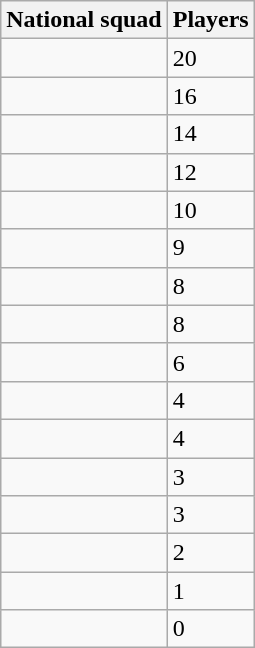<table class="wikitable sortable">
<tr>
<th>National squad</th>
<th>Players</th>
</tr>
<tr>
<td></td>
<td>20</td>
</tr>
<tr>
<td></td>
<td>16</td>
</tr>
<tr>
<td></td>
<td>14</td>
</tr>
<tr>
<td></td>
<td>12</td>
</tr>
<tr>
<td></td>
<td>10</td>
</tr>
<tr>
<td></td>
<td>9</td>
</tr>
<tr>
<td></td>
<td>8</td>
</tr>
<tr>
<td></td>
<td>8</td>
</tr>
<tr>
<td></td>
<td>6</td>
</tr>
<tr>
<td></td>
<td>4</td>
</tr>
<tr>
<td></td>
<td>4</td>
</tr>
<tr>
<td></td>
<td>3</td>
</tr>
<tr>
<td></td>
<td>3</td>
</tr>
<tr>
<td></td>
<td>2</td>
</tr>
<tr>
<td></td>
<td>1</td>
</tr>
<tr>
<td></td>
<td>0</td>
</tr>
</table>
